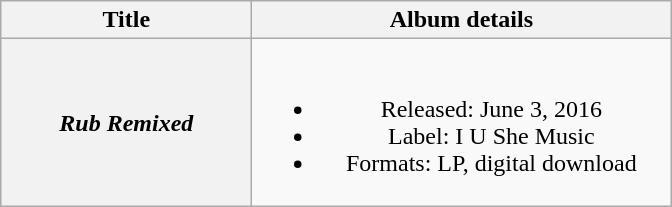<table class="wikitable plainrowheaders" style="text-align:center;">
<tr>
<th scope="col" style="width:10em;">Title</th>
<th scope="col" style="width:17em;">Album details</th>
</tr>
<tr>
<th scope="row"><em>Rub Remixed</em></th>
<td><br><ul><li>Released: June 3, 2016</li><li>Label: I U She Music</li><li>Formats: LP, digital download</li></ul></td>
</tr>
</table>
